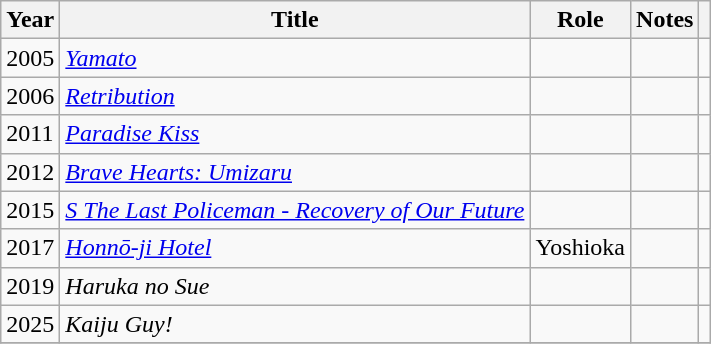<table class="wikitable sortable">
<tr>
<th>Year</th>
<th>Title</th>
<th>Role</th>
<th class="unsortable">Notes</th>
<th class="unsortable"></th>
</tr>
<tr>
<td>2005</td>
<td><em><a href='#'>Yamato</a></em></td>
<td></td>
<td></td>
<td></td>
</tr>
<tr>
<td>2006</td>
<td><em><a href='#'>Retribution</a></em></td>
<td></td>
<td></td>
<td></td>
</tr>
<tr>
<td>2011</td>
<td><em><a href='#'>Paradise Kiss</a></em></td>
<td></td>
<td></td>
<td></td>
</tr>
<tr>
<td>2012</td>
<td><em><a href='#'>Brave Hearts: Umizaru</a></em></td>
<td></td>
<td></td>
<td></td>
</tr>
<tr>
<td>2015</td>
<td><em><a href='#'>S The Last Policeman - Recovery of Our Future</a></em></td>
<td></td>
<td></td>
<td></td>
</tr>
<tr>
<td>2017</td>
<td><em><a href='#'>Honnō-ji Hotel</a></em></td>
<td>Yoshioka</td>
<td></td>
<td></td>
</tr>
<tr>
<td>2019</td>
<td><em>Haruka no Sue</em></td>
<td></td>
<td></td>
<td></td>
</tr>
<tr>
<td>2025</td>
<td><em>Kaiju Guy!</em></td>
<td></td>
<td></td>
<td></td>
</tr>
<tr>
</tr>
</table>
